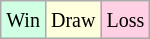<table class="wikitable">
<tr>
<td style="background:#d0ffe3;"><small>Win</small></td>
<td style="background:#ffd;"><small>Draw</small></td>
<td style="background:#ffd0e3;"><small>Loss</small></td>
</tr>
</table>
